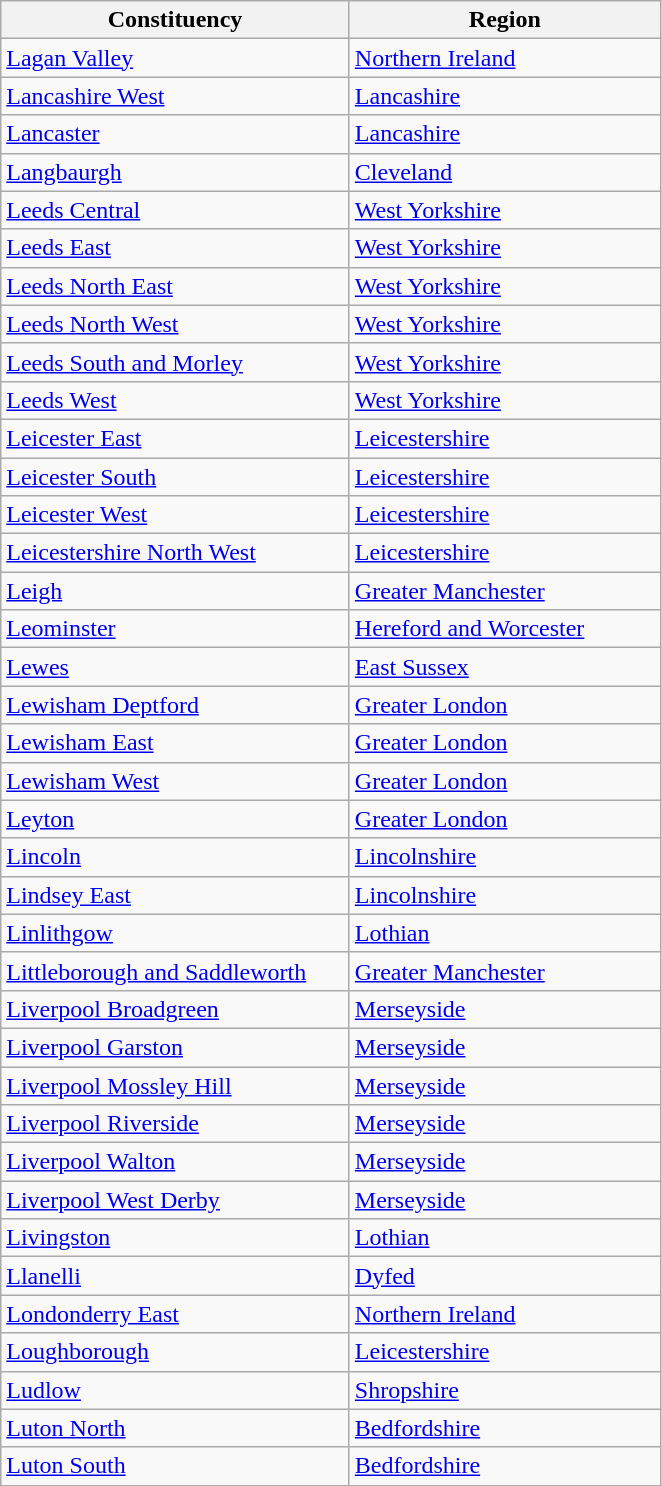<table class="wikitable">
<tr>
<th width="225px">Constituency</th>
<th width="200px">Region</th>
</tr>
<tr>
<td><a href='#'>Lagan Valley</a></td>
<td><a href='#'>Northern Ireland</a></td>
</tr>
<tr>
<td><a href='#'>Lancashire West</a></td>
<td><a href='#'>Lancashire</a></td>
</tr>
<tr>
<td><a href='#'>Lancaster</a></td>
<td><a href='#'>Lancashire</a></td>
</tr>
<tr>
<td><a href='#'>Langbaurgh</a></td>
<td><a href='#'>Cleveland</a></td>
</tr>
<tr>
<td><a href='#'>Leeds Central</a></td>
<td><a href='#'>West Yorkshire</a></td>
</tr>
<tr>
<td><a href='#'>Leeds East</a></td>
<td><a href='#'>West Yorkshire</a></td>
</tr>
<tr>
<td><a href='#'>Leeds North East</a></td>
<td><a href='#'>West Yorkshire</a></td>
</tr>
<tr>
<td><a href='#'>Leeds North West</a></td>
<td><a href='#'>West Yorkshire</a></td>
</tr>
<tr>
<td><a href='#'>Leeds South and Morley</a></td>
<td><a href='#'>West Yorkshire</a></td>
</tr>
<tr>
<td><a href='#'>Leeds West</a></td>
<td><a href='#'>West Yorkshire</a></td>
</tr>
<tr>
<td><a href='#'>Leicester East</a></td>
<td><a href='#'>Leicestershire</a></td>
</tr>
<tr>
<td><a href='#'>Leicester South</a></td>
<td><a href='#'>Leicestershire</a></td>
</tr>
<tr>
<td><a href='#'>Leicester West</a></td>
<td><a href='#'>Leicestershire</a></td>
</tr>
<tr>
<td><a href='#'>Leicestershire North West</a></td>
<td><a href='#'>Leicestershire</a></td>
</tr>
<tr>
<td><a href='#'>Leigh</a></td>
<td><a href='#'>Greater Manchester</a></td>
</tr>
<tr>
<td><a href='#'>Leominster</a></td>
<td><a href='#'>Hereford and Worcester</a></td>
</tr>
<tr>
<td><a href='#'>Lewes</a></td>
<td><a href='#'>East Sussex</a></td>
</tr>
<tr>
<td><a href='#'>Lewisham Deptford</a></td>
<td><a href='#'>Greater London</a></td>
</tr>
<tr>
<td><a href='#'>Lewisham East</a></td>
<td><a href='#'>Greater London</a></td>
</tr>
<tr>
<td><a href='#'>Lewisham West</a></td>
<td><a href='#'>Greater London</a></td>
</tr>
<tr>
<td><a href='#'>Leyton</a></td>
<td><a href='#'>Greater London</a></td>
</tr>
<tr>
<td><a href='#'>Lincoln</a></td>
<td><a href='#'>Lincolnshire</a></td>
</tr>
<tr>
<td><a href='#'>Lindsey East</a></td>
<td><a href='#'>Lincolnshire</a></td>
</tr>
<tr>
<td><a href='#'>Linlithgow</a></td>
<td><a href='#'>Lothian</a></td>
</tr>
<tr>
<td><a href='#'>Littleborough and Saddleworth</a></td>
<td><a href='#'>Greater Manchester</a></td>
</tr>
<tr>
<td><a href='#'>Liverpool Broadgreen</a></td>
<td><a href='#'>Merseyside</a></td>
</tr>
<tr>
<td><a href='#'>Liverpool Garston</a></td>
<td><a href='#'>Merseyside</a></td>
</tr>
<tr>
<td><a href='#'>Liverpool Mossley Hill</a></td>
<td><a href='#'>Merseyside</a></td>
</tr>
<tr>
<td><a href='#'>Liverpool Riverside</a></td>
<td><a href='#'>Merseyside</a></td>
</tr>
<tr>
<td><a href='#'>Liverpool Walton</a></td>
<td><a href='#'>Merseyside</a></td>
</tr>
<tr>
<td><a href='#'>Liverpool West Derby</a></td>
<td><a href='#'>Merseyside</a></td>
</tr>
<tr>
<td><a href='#'>Livingston</a></td>
<td><a href='#'>Lothian</a></td>
</tr>
<tr>
<td><a href='#'>Llanelli</a></td>
<td><a href='#'>Dyfed</a></td>
</tr>
<tr>
<td><a href='#'>Londonderry East</a></td>
<td><a href='#'>Northern Ireland</a></td>
</tr>
<tr>
<td><a href='#'>Loughborough</a></td>
<td><a href='#'>Leicestershire</a></td>
</tr>
<tr>
<td><a href='#'>Ludlow</a></td>
<td><a href='#'>Shropshire</a></td>
</tr>
<tr>
<td><a href='#'>Luton North</a></td>
<td><a href='#'>Bedfordshire</a></td>
</tr>
<tr>
<td><a href='#'>Luton South</a></td>
<td><a href='#'>Bedfordshire</a></td>
</tr>
</table>
